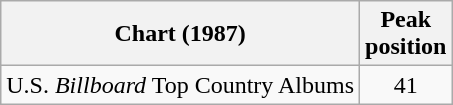<table class="wikitable">
<tr>
<th>Chart (1987)</th>
<th>Peak<br>position</th>
</tr>
<tr>
<td>U.S. <em>Billboard</em> Top Country Albums</td>
<td align="center">41</td>
</tr>
</table>
